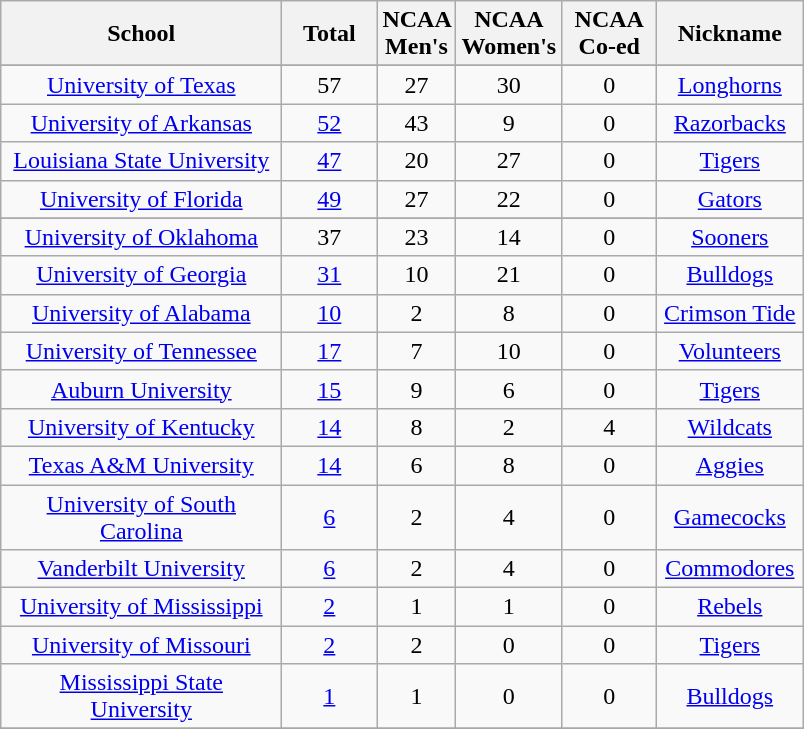<table class="wikitable sortable" style="text-align:center">
<tr>
<th width=180>School</th>
<th width=56>Total</th>
<th width=28>NCAA Men's</th>
<th width=28>NCAA Women's</th>
<th width=56>NCAA Co-ed</th>
<th width=90>Nickname</th>
</tr>
<tr>
</tr>
<tr>
<td><a href='#'>University of Texas</a></td>
<td>57</td>
<td>27</td>
<td>30</td>
<td>0</td>
<td><a href='#'>Longhorns</a></td>
</tr>
<tr>
<td><a href='#'>University of Arkansas</a></td>
<td><a href='#'>52</a></td>
<td>43</td>
<td>9</td>
<td>0</td>
<td><a href='#'>Razorbacks</a></td>
</tr>
<tr>
<td><a href='#'>Louisiana State University</a></td>
<td><a href='#'>47</a></td>
<td>20</td>
<td>27</td>
<td>0</td>
<td><a href='#'>Tigers</a></td>
</tr>
<tr>
<td><a href='#'>University of Florida</a></td>
<td><a href='#'>49</a></td>
<td>27</td>
<td>22</td>
<td>0</td>
<td><a href='#'>Gators</a></td>
</tr>
<tr>
</tr>
<tr>
<td><a href='#'>University of Oklahoma</a></td>
<td>37</td>
<td>23</td>
<td>14</td>
<td>0</td>
<td><a href='#'>Sooners</a></td>
</tr>
<tr>
<td><a href='#'>University of Georgia</a></td>
<td><a href='#'>31</a></td>
<td>10</td>
<td>21</td>
<td>0</td>
<td><a href='#'>Bulldogs</a></td>
</tr>
<tr>
<td><a href='#'>University of Alabama</a></td>
<td><a href='#'>10</a></td>
<td>2</td>
<td>8</td>
<td>0</td>
<td><a href='#'>Crimson Tide</a></td>
</tr>
<tr>
<td><a href='#'>University of Tennessee</a></td>
<td><a href='#'>17</a></td>
<td>7</td>
<td>10</td>
<td>0</td>
<td><a href='#'>Volunteers</a></td>
</tr>
<tr>
<td><a href='#'>Auburn University</a></td>
<td><a href='#'>15</a></td>
<td>9</td>
<td>6</td>
<td>0</td>
<td><a href='#'>Tigers</a></td>
</tr>
<tr>
<td><a href='#'>University of Kentucky</a></td>
<td><a href='#'>14</a></td>
<td>8</td>
<td>2</td>
<td>4</td>
<td><a href='#'>Wildcats</a></td>
</tr>
<tr>
<td><a href='#'>Texas A&M University</a></td>
<td><a href='#'>14</a></td>
<td>6</td>
<td>8</td>
<td>0</td>
<td><a href='#'>Aggies</a></td>
</tr>
<tr>
<td><a href='#'>University of South Carolina</a></td>
<td><a href='#'>6</a></td>
<td>2</td>
<td>4</td>
<td>0</td>
<td><a href='#'>Gamecocks</a></td>
</tr>
<tr>
<td><a href='#'>Vanderbilt University</a></td>
<td><a href='#'>6</a></td>
<td>2</td>
<td>4</td>
<td>0</td>
<td><a href='#'>Commodores</a></td>
</tr>
<tr>
<td><a href='#'>University of Mississippi</a></td>
<td><a href='#'>2</a></td>
<td>1</td>
<td>1</td>
<td>0</td>
<td><a href='#'>Rebels</a></td>
</tr>
<tr>
<td><a href='#'>University of Missouri</a></td>
<td><a href='#'>2</a></td>
<td>2</td>
<td>0</td>
<td>0</td>
<td><a href='#'>Tigers</a></td>
</tr>
<tr>
<td><a href='#'>Mississippi State University</a></td>
<td><a href='#'>1</a></td>
<td>1</td>
<td>0</td>
<td>0</td>
<td><a href='#'>Bulldogs</a></td>
</tr>
<tr>
</tr>
</table>
